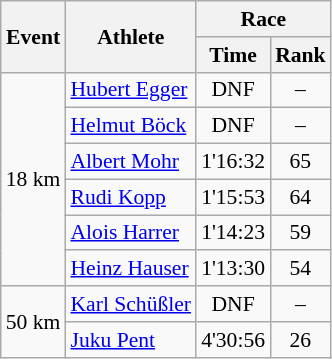<table class="wikitable" border="1" style="font-size:90%">
<tr>
<th rowspan=2>Event</th>
<th rowspan=2>Athlete</th>
<th colspan=2>Race</th>
</tr>
<tr>
<th>Time</th>
<th>Rank</th>
</tr>
<tr>
<td rowspan=6>18 km</td>
<td><a href='#'>Hubert Egger</a></td>
<td align=center>DNF</td>
<td align=center>–</td>
</tr>
<tr>
<td><a href='#'>Helmut Böck</a></td>
<td align=center>DNF</td>
<td align=center>–</td>
</tr>
<tr>
<td><a href='#'>Albert Mohr</a></td>
<td align=center>1'16:32</td>
<td align=center>65</td>
</tr>
<tr>
<td><a href='#'>Rudi Kopp</a></td>
<td align=center>1'15:53</td>
<td align=center>64</td>
</tr>
<tr>
<td><a href='#'>Alois Harrer</a></td>
<td align=center>1'14:23</td>
<td align=center>59</td>
</tr>
<tr>
<td><a href='#'>Heinz Hauser</a></td>
<td align=center>1'13:30</td>
<td align=center>54</td>
</tr>
<tr>
<td rowspan=2>50 km</td>
<td><a href='#'>Karl Schüßler</a></td>
<td align=center>DNF</td>
<td align=center>–</td>
</tr>
<tr>
<td><a href='#'>Juku Pent</a></td>
<td align=center>4'30:56</td>
<td align=center>26</td>
</tr>
</table>
